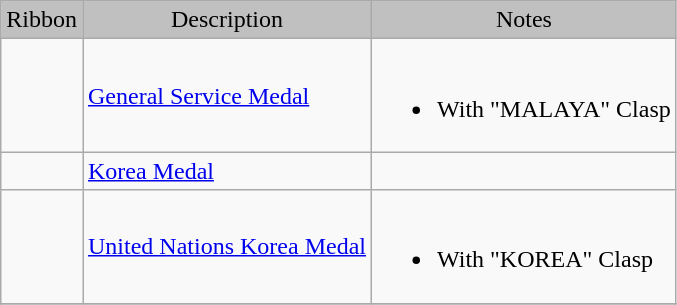<table class="wikitable">
<tr style="background:silver;" align="center">
<td>Ribbon</td>
<td>Description</td>
<td>Notes</td>
</tr>
<tr>
<td></td>
<td><a href='#'>General Service Medal</a></td>
<td><br><ul><li>With "MALAYA" Clasp</li></ul></td>
</tr>
<tr>
<td></td>
<td><a href='#'>Korea Medal</a></td>
<td></td>
</tr>
<tr>
<td></td>
<td><a href='#'>United Nations Korea Medal</a></td>
<td><br><ul><li>With "KOREA" Clasp</li></ul></td>
</tr>
<tr>
</tr>
</table>
